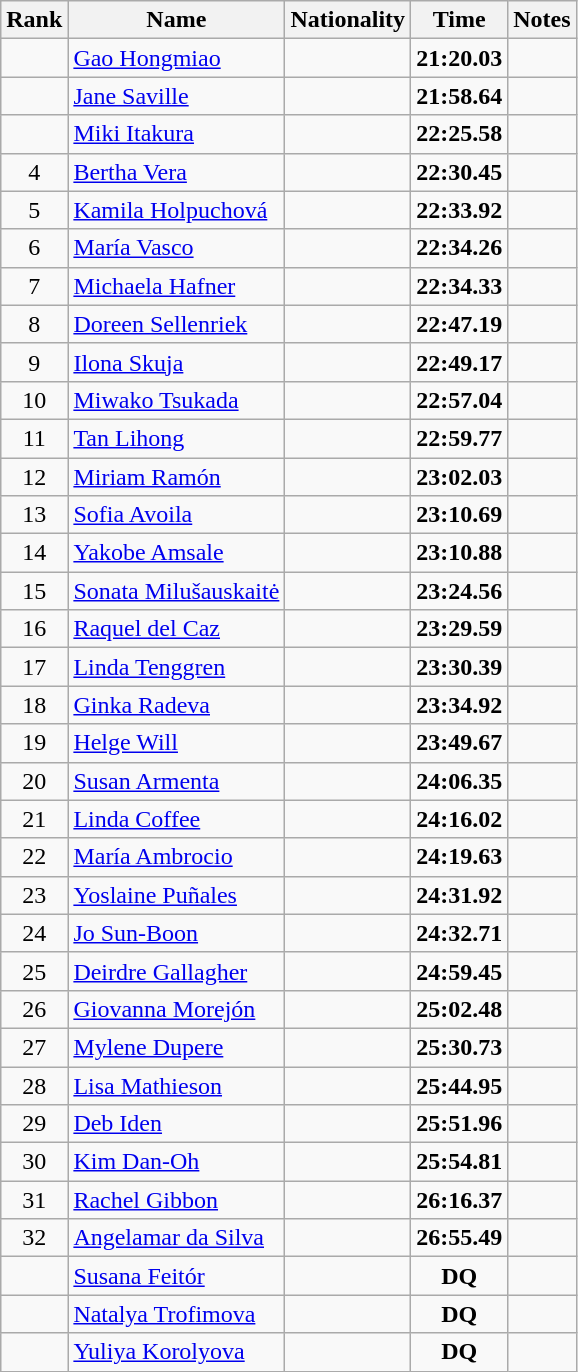<table class="wikitable sortable" style="text-align:center">
<tr>
<th>Rank</th>
<th>Name</th>
<th>Nationality</th>
<th>Time</th>
<th>Notes</th>
</tr>
<tr>
<td></td>
<td align=left><a href='#'>Gao Hongmiao</a></td>
<td align=left></td>
<td><strong>21:20.03</strong></td>
<td></td>
</tr>
<tr>
<td></td>
<td align=left><a href='#'>Jane Saville</a></td>
<td align=left></td>
<td><strong>21:58.64</strong></td>
<td></td>
</tr>
<tr>
<td></td>
<td align=left><a href='#'>Miki Itakura</a></td>
<td align=left></td>
<td><strong>22:25.58</strong></td>
<td></td>
</tr>
<tr>
<td>4</td>
<td align=left><a href='#'>Bertha Vera</a></td>
<td align=left></td>
<td><strong>22:30.45</strong></td>
<td></td>
</tr>
<tr>
<td>5</td>
<td align=left><a href='#'>Kamila Holpuchová</a></td>
<td align=left></td>
<td><strong>22:33.92</strong></td>
<td></td>
</tr>
<tr>
<td>6</td>
<td align=left><a href='#'>María Vasco</a></td>
<td align=left></td>
<td><strong>22:34.26</strong></td>
<td></td>
</tr>
<tr>
<td>7</td>
<td align=left><a href='#'>Michaela Hafner</a></td>
<td align=left></td>
<td><strong>22:34.33</strong></td>
<td></td>
</tr>
<tr>
<td>8</td>
<td align=left><a href='#'>Doreen Sellenriek</a></td>
<td align=left></td>
<td><strong>22:47.19</strong></td>
<td></td>
</tr>
<tr>
<td>9</td>
<td align=left><a href='#'>Ilona Skuja</a></td>
<td align=left></td>
<td><strong>22:49.17</strong></td>
<td></td>
</tr>
<tr>
<td>10</td>
<td align=left><a href='#'>Miwako Tsukada</a></td>
<td align=left></td>
<td><strong>22:57.04</strong></td>
<td></td>
</tr>
<tr>
<td>11</td>
<td align=left><a href='#'>Tan Lihong</a></td>
<td align=left></td>
<td><strong>22:59.77</strong></td>
<td></td>
</tr>
<tr>
<td>12</td>
<td align=left><a href='#'>Miriam Ramón</a></td>
<td align=left></td>
<td><strong>23:02.03</strong></td>
<td></td>
</tr>
<tr>
<td>13</td>
<td align=left><a href='#'>Sofia Avoila</a></td>
<td align=left></td>
<td><strong>23:10.69</strong></td>
<td></td>
</tr>
<tr>
<td>14</td>
<td align=left><a href='#'>Yakobe Amsale</a></td>
<td align=left></td>
<td><strong>23:10.88</strong></td>
<td></td>
</tr>
<tr>
<td>15</td>
<td align=left><a href='#'>Sonata Milušauskaitė</a></td>
<td align=left></td>
<td><strong>23:24.56</strong></td>
<td></td>
</tr>
<tr>
<td>16</td>
<td align=left><a href='#'>Raquel del Caz</a></td>
<td align=left></td>
<td><strong>23:29.59</strong></td>
<td></td>
</tr>
<tr>
<td>17</td>
<td align=left><a href='#'>Linda Tenggren</a></td>
<td align=left></td>
<td><strong>23:30.39</strong></td>
<td></td>
</tr>
<tr>
<td>18</td>
<td align=left><a href='#'>Ginka Radeva</a></td>
<td align=left></td>
<td><strong>23:34.92</strong></td>
<td></td>
</tr>
<tr>
<td>19</td>
<td align=left><a href='#'>Helge Will</a></td>
<td align=left></td>
<td><strong>23:49.67</strong></td>
<td></td>
</tr>
<tr>
<td>20</td>
<td align=left><a href='#'>Susan Armenta</a></td>
<td align=left></td>
<td><strong>24:06.35</strong></td>
<td></td>
</tr>
<tr>
<td>21</td>
<td align=left><a href='#'>Linda Coffee</a></td>
<td align=left></td>
<td><strong>24:16.02</strong></td>
<td></td>
</tr>
<tr>
<td>22</td>
<td align=left><a href='#'>María Ambrocio</a></td>
<td align=left></td>
<td><strong>24:19.63</strong></td>
<td></td>
</tr>
<tr>
<td>23</td>
<td align=left><a href='#'>Yoslaine Puñales</a></td>
<td align=left></td>
<td><strong>24:31.92</strong></td>
<td></td>
</tr>
<tr>
<td>24</td>
<td align=left><a href='#'>Jo Sun-Boon</a></td>
<td align=left></td>
<td><strong>24:32.71</strong></td>
<td></td>
</tr>
<tr>
<td>25</td>
<td align=left><a href='#'>Deirdre Gallagher</a></td>
<td align=left></td>
<td><strong>24:59.45</strong></td>
<td></td>
</tr>
<tr>
<td>26</td>
<td align=left><a href='#'>Giovanna Morejón</a></td>
<td align=left></td>
<td><strong>25:02.48</strong></td>
<td></td>
</tr>
<tr>
<td>27</td>
<td align=left><a href='#'>Mylene Dupere</a></td>
<td align=left></td>
<td><strong>25:30.73</strong></td>
<td></td>
</tr>
<tr>
<td>28</td>
<td align=left><a href='#'>Lisa Mathieson</a></td>
<td align=left></td>
<td><strong>25:44.95</strong></td>
<td></td>
</tr>
<tr>
<td>29</td>
<td align=left><a href='#'>Deb Iden</a></td>
<td align=left></td>
<td><strong>25:51.96</strong></td>
<td></td>
</tr>
<tr>
<td>30</td>
<td align=left><a href='#'>Kim Dan-Oh</a></td>
<td align=left></td>
<td><strong>25:54.81</strong></td>
<td></td>
</tr>
<tr>
<td>31</td>
<td align=left><a href='#'>Rachel Gibbon</a></td>
<td align=left></td>
<td><strong>26:16.37</strong></td>
<td></td>
</tr>
<tr>
<td>32</td>
<td align=left><a href='#'>Angelamar da Silva</a></td>
<td align=left></td>
<td><strong>26:55.49</strong></td>
<td></td>
</tr>
<tr>
<td></td>
<td align=left><a href='#'>Susana Feitór</a></td>
<td align=left></td>
<td><strong>DQ</strong></td>
<td></td>
</tr>
<tr>
<td></td>
<td align=left><a href='#'>Natalya Trofimova</a></td>
<td align=left></td>
<td><strong>DQ</strong></td>
<td></td>
</tr>
<tr>
<td></td>
<td align=left><a href='#'>Yuliya Korolyova</a></td>
<td align=left></td>
<td><strong>DQ</strong></td>
<td></td>
</tr>
</table>
